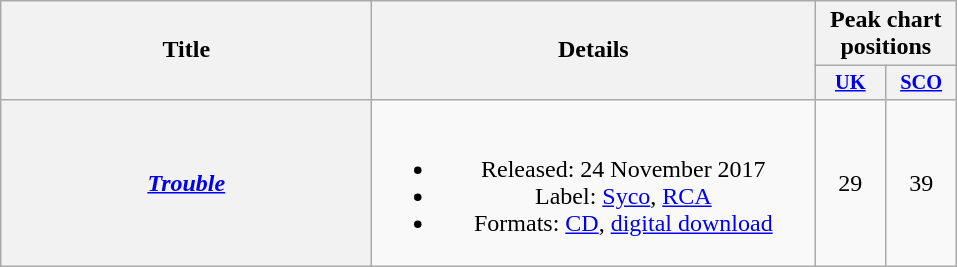<table class="wikitable plainrowheaders" style="text-align:center;">
<tr>
<th scope="col" rowspan="2" style="width:15em;">Title</th>
<th scope="col" rowspan="2" style="width:18em;">Details</th>
<th scope="col" colspan="2">Peak chart positions</th>
</tr>
<tr>
<th scope="col" style="width:3em;font-size:85%;"><a href='#'>UK</a><br></th>
<th scope="col" style="width:3em;font-size:85%;"><a href='#'>SCO</a><br></th>
</tr>
<tr>
<th scope="row"><em><a href='#'>Trouble</a></em></th>
<td><br><ul><li>Released: 24 November 2017</li><li>Label: <a href='#'>Syco</a>, <a href='#'>RCA</a></li><li>Formats: <a href='#'>CD</a>, <a href='#'>digital download</a></li></ul></td>
<td>29</td>
<td>39</td>
</tr>
</table>
